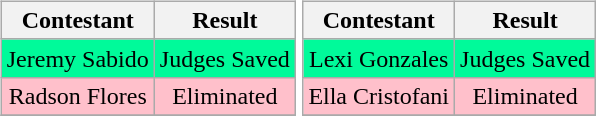<table>
<tr>
<td><br><table class="wikitable sortable nowrap" style="margin:auto; text-align:center">
<tr>
<th>Contestant</th>
<th>Result</th>
</tr>
<tr>
<td bgcolor=#00fa9a>Jeremy Sabido</td>
<td bgcolor=#00fa9a>Judges Saved</td>
</tr>
<tr>
<td bgcolor=pink>Radson Flores</td>
<td bgcolor=pink>Eliminated</td>
</tr>
<tr>
</tr>
</table>
</td>
<td><br><table class="wikitable sortable nowrap" style="margin:auto; text-align:center">
<tr>
<th>Contestant</th>
<th>Result</th>
</tr>
<tr>
<td bgcolor=#00fa9a>Lexi Gonzales</td>
<td bgcolor=#00fa9a>Judges Saved</td>
</tr>
<tr>
<td bgcolor=pink>Ella Cristofani</td>
<td bgcolor=pink>Eliminated</td>
</tr>
<tr>
</tr>
</table>
</td>
</tr>
</table>
